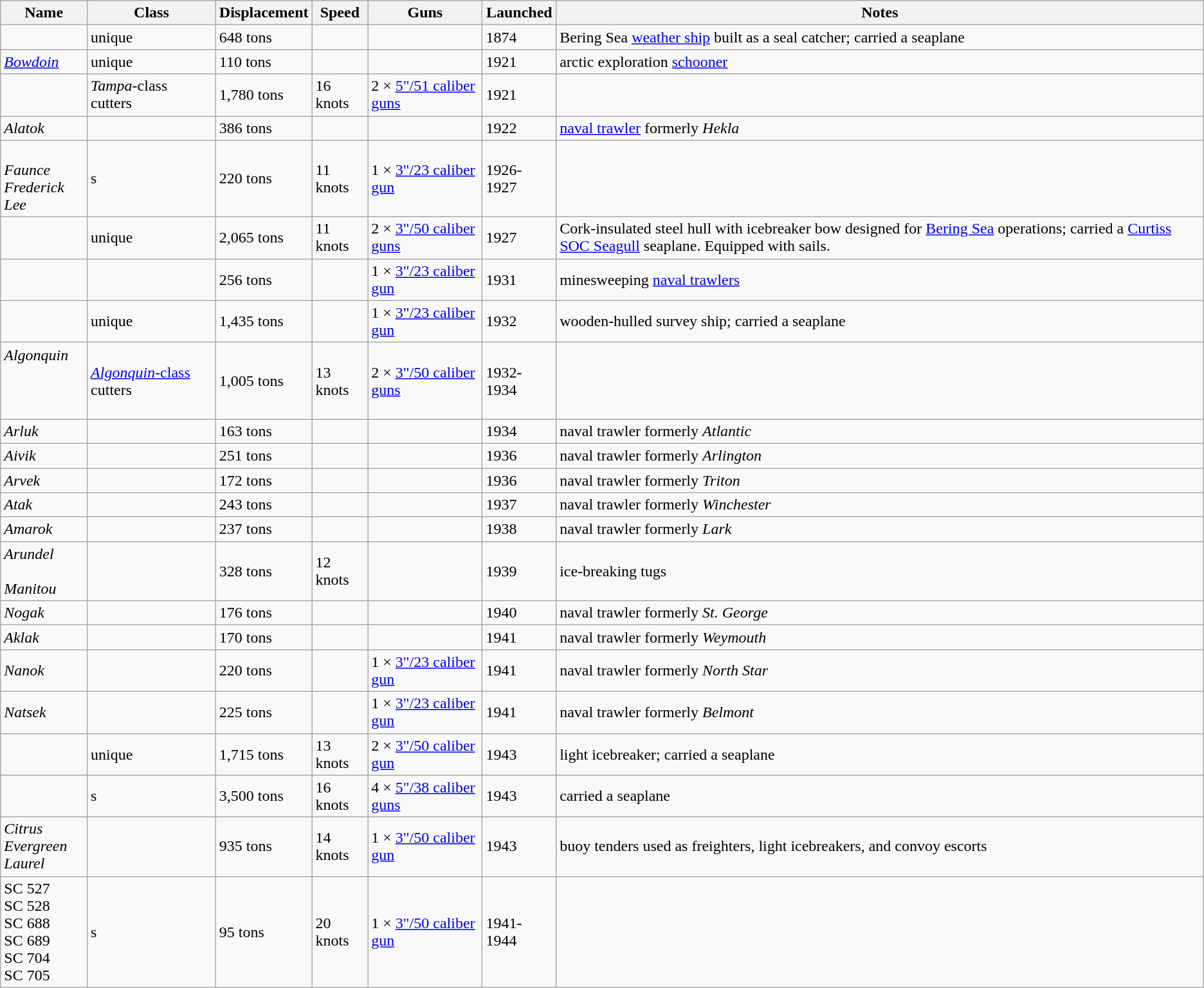<table class="wikitable">
<tr>
<th>Name</th>
<th>Class</th>
<th>Displacement</th>
<th>Speed</th>
<th>Guns</th>
<th>Launched</th>
<th>Notes</th>
</tr>
<tr>
<td></td>
<td>unique</td>
<td>648 tons</td>
<td></td>
<td></td>
<td>1874</td>
<td>Bering Sea <a href='#'>weather ship</a> built as a seal catcher; carried a seaplane</td>
</tr>
<tr>
<td><em><a href='#'>Bowdoin</a></em></td>
<td>unique</td>
<td>110 tons</td>
<td></td>
<td></td>
<td>1921</td>
<td>arctic exploration <a href='#'>schooner</a></td>
</tr>
<tr>
<td><br><br></td>
<td><em>Tampa</em>-class cutters</td>
<td>1,780 tons</td>
<td>16 knots</td>
<td>2 × <a href='#'>5"/51 caliber guns</a></td>
<td>1921</td>
<td></td>
</tr>
<tr>
<td><em>Alatok</em></td>
<td></td>
<td>386 tons</td>
<td></td>
<td></td>
<td>1922</td>
<td> <a href='#'>naval trawler</a> formerly <em>Hekla</em></td>
</tr>
<tr>
<td><br><em>Faunce</em><br><em>Frederick Lee</em><br></td>
<td>s</td>
<td>220 tons</td>
<td>11 knots</td>
<td>1 × <a href='#'>3"/23 caliber gun</a></td>
<td>1926-1927</td>
<td></td>
</tr>
<tr>
<td></td>
<td>unique</td>
<td>2,065 tons</td>
<td>11 knots</td>
<td>2 × <a href='#'>3"/50 caliber guns</a></td>
<td>1927</td>
<td>Cork-insulated steel hull with icebreaker bow designed for <a href='#'>Bering Sea</a> operations; carried a <a href='#'>Curtiss SOC Seagull</a> seaplane.  Equipped with sails.</td>
</tr>
<tr>
<td><br></td>
<td></td>
<td>256 tons</td>
<td></td>
<td>1 × <a href='#'>3"/23 caliber gun</a></td>
<td>1931</td>
<td>minesweeping <a href='#'>naval trawlers</a></td>
</tr>
<tr>
<td></td>
<td>unique</td>
<td>1,435 tons</td>
<td></td>
<td>1 × <a href='#'>3"/23 caliber gun</a></td>
<td>1932</td>
<td>wooden-hulled survey ship; carried a seaplane</td>
</tr>
<tr>
<td><em>Algonquin</em><br><br><br><br></td>
<td><a href='#'><em>Algonquin</em>-class</a> cutters</td>
<td>1,005 tons</td>
<td>13 knots</td>
<td>2 × <a href='#'>3"/50 caliber guns</a></td>
<td>1932-1934</td>
<td></td>
</tr>
<tr>
<td><em>Arluk</em></td>
<td></td>
<td>163 tons</td>
<td></td>
<td></td>
<td>1934</td>
<td> naval trawler formerly <em>Atlantic</em></td>
</tr>
<tr>
<td><em>Aivik</em></td>
<td></td>
<td>251 tons</td>
<td></td>
<td></td>
<td>1936</td>
<td> naval trawler formerly <em>Arlington</em></td>
</tr>
<tr>
<td><em>Arvek</em></td>
<td></td>
<td>172 tons</td>
<td></td>
<td></td>
<td>1936</td>
<td> naval trawler formerly <em>Triton</em></td>
</tr>
<tr>
<td><em>Atak</em></td>
<td></td>
<td>243 tons</td>
<td></td>
<td></td>
<td>1937</td>
<td> naval trawler formerly <em>Winchester</em></td>
</tr>
<tr>
<td><em>Amarok</em></td>
<td></td>
<td>237 tons</td>
<td></td>
<td></td>
<td>1938</td>
<td> naval trawler formerly <em>Lark</em></td>
</tr>
<tr>
<td><em>Arundel</em><br><br><em>Manitou</em></td>
<td></td>
<td>328 tons</td>
<td>12 knots</td>
<td></td>
<td>1939</td>
<td> ice-breaking tugs</td>
</tr>
<tr>
<td><em>Nogak</em></td>
<td></td>
<td>176 tons</td>
<td></td>
<td></td>
<td>1940</td>
<td> naval trawler formerly <em>St. George</em></td>
</tr>
<tr>
<td><em>Aklak</em></td>
<td></td>
<td>170 tons</td>
<td></td>
<td></td>
<td>1941</td>
<td> naval trawler formerly <em>Weymouth</em></td>
</tr>
<tr>
<td><em>Nanok</em></td>
<td></td>
<td>220 tons</td>
<td></td>
<td>1 × <a href='#'>3"/23 caliber gun</a></td>
<td>1941</td>
<td> naval trawler formerly <em>North Star</em></td>
</tr>
<tr>
<td><em>Natsek</em></td>
<td></td>
<td>225 tons</td>
<td></td>
<td>1 × <a href='#'>3"/23 caliber gun</a></td>
<td>1941</td>
<td> naval trawler formerly <em>Belmont</em></td>
</tr>
<tr>
<td></td>
<td>unique</td>
<td>1,715 tons</td>
<td>13 knots</td>
<td>2 × <a href='#'>3"/50 caliber gun</a></td>
<td>1943</td>
<td>light icebreaker; carried a seaplane</td>
</tr>
<tr>
<td><br></td>
<td>s</td>
<td>3,500 tons</td>
<td>16 knots</td>
<td>4 × <a href='#'>5"/38 caliber guns</a></td>
<td>1943</td>
<td>carried a seaplane</td>
</tr>
<tr>
<td><em>Citrus</em><br><em>Evergreen</em><br><em>Laurel</em></td>
<td></td>
<td>935 tons</td>
<td>14 knots</td>
<td>1 × <a href='#'>3"/50 caliber gun</a></td>
<td>1943</td>
<td>buoy tenders used as freighters, light icebreakers, and convoy escorts</td>
</tr>
<tr>
<td>SC 527<br>SC 528<br>SC 688<br>SC 689<br>SC 704<br>SC 705</td>
<td>s</td>
<td>95 tons</td>
<td>20 knots</td>
<td>1 × <a href='#'>3"/50 caliber gun</a></td>
<td>1941-1944</td>
<td></td>
</tr>
</table>
